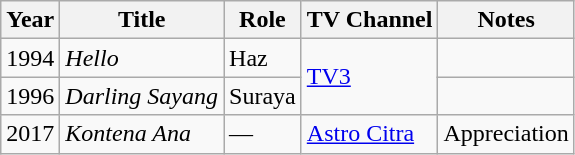<table class="wikitable">
<tr>
<th>Year</th>
<th>Title</th>
<th>Role</th>
<th>TV Channel</th>
<th>Notes</th>
</tr>
<tr>
<td>1994</td>
<td><em>Hello</em></td>
<td>Haz</td>
<td rowspan="2"><a href='#'>TV3</a></td>
<td></td>
</tr>
<tr>
<td>1996</td>
<td><em>Darling Sayang</em></td>
<td>Suraya</td>
<td></td>
</tr>
<tr>
<td>2017</td>
<td><em>Kontena Ana</em></td>
<td>—</td>
<td><a href='#'>Astro Citra</a></td>
<td>Appreciation</td>
</tr>
</table>
